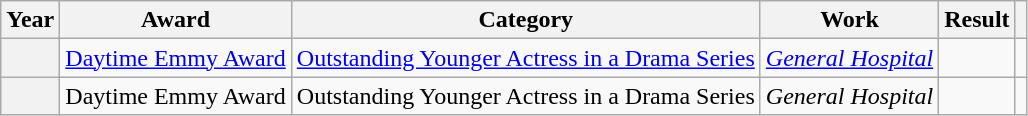<table class="wikitable sortable plainrowheaders">
<tr>
<th>Year</th>
<th>Award</th>
<th>Category</th>
<th>Work</th>
<th>Result</th>
<th scope="col" class="unsortable"></th>
</tr>
<tr>
<th scope="row"></th>
<td><a href='#'>Daytime Emmy Award</a></td>
<td><a href='#'>Outstanding Younger Actress in a Drama Series</a></td>
<td><em><a href='#'>General Hospital</a></em></td>
<td></td>
<td></td>
</tr>
<tr>
<th scope="row"></th>
<td>Daytime Emmy Award</td>
<td>Outstanding Younger Actress in a Drama Series</td>
<td><em>General Hospital</em></td>
<td></td>
<td></td>
</tr>
</table>
